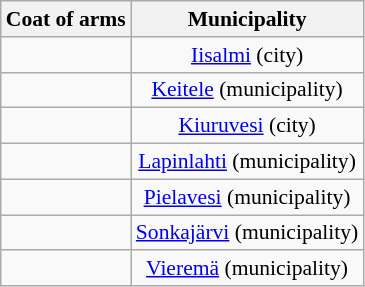<table class="wikitable" style="font-size: 90%; text-align: center; line-height: normal; margin-left: 30px;">
<tr>
<th>Coat of arms</th>
<th>Municipality</th>
</tr>
<tr>
<td align=left></td>
<td><a href='#'>Iisalmi</a> (city)</td>
</tr>
<tr>
<td align=left></td>
<td><a href='#'>Keitele</a> (municipality)</td>
</tr>
<tr>
<td align=left></td>
<td><a href='#'>Kiuruvesi</a> (city)</td>
</tr>
<tr>
<td align=left></td>
<td><a href='#'>Lapinlahti</a> (municipality)</td>
</tr>
<tr>
<td align=left></td>
<td><a href='#'>Pielavesi</a> (municipality)</td>
</tr>
<tr>
<td align=left></td>
<td><a href='#'>Sonkajärvi</a> (municipality)</td>
</tr>
<tr>
<td align=left></td>
<td><a href='#'>Vieremä</a> (municipality)</td>
</tr>
</table>
